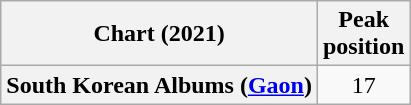<table class="wikitable plainrowheaders" style="text-align:center">
<tr>
<th scope="col">Chart (2021)</th>
<th scope="col">Peak<br>position</th>
</tr>
<tr>
<th scope="row">South Korean Albums (<a href='#'>Gaon</a>)</th>
<td>17</td>
</tr>
</table>
